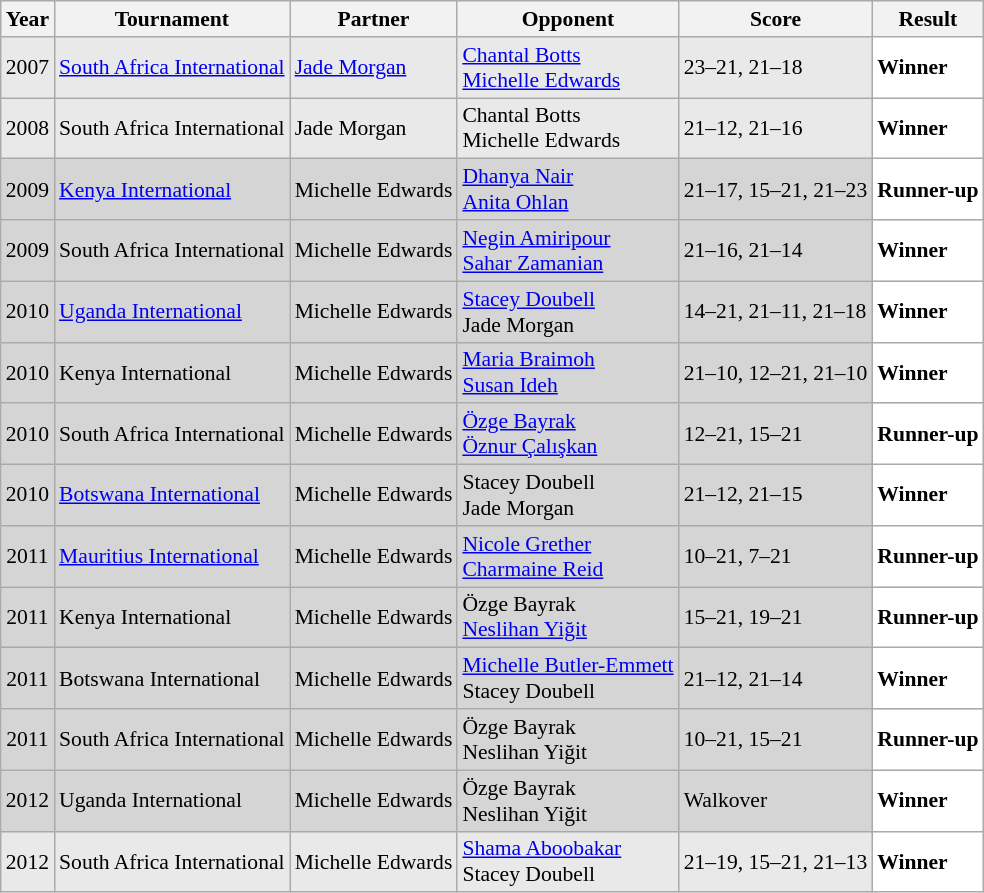<table class="sortable wikitable" style="font-size: 90%;">
<tr>
<th>Year</th>
<th>Tournament</th>
<th>Partner</th>
<th>Opponent</th>
<th>Score</th>
<th>Result</th>
</tr>
<tr style="background:#E9E9E9">
<td align="center">2007</td>
<td align="left"><a href='#'>South Africa International</a></td>
<td align="left"> <a href='#'>Jade Morgan</a></td>
<td align="left"> <a href='#'>Chantal Botts</a><br> <a href='#'>Michelle Edwards</a></td>
<td align="left">23–21, 21–18</td>
<td style="text-align:left; background:white"> <strong>Winner</strong></td>
</tr>
<tr style="background:#E9E9E9">
<td align="center">2008</td>
<td align="left">South Africa International</td>
<td align="left"> Jade Morgan</td>
<td align="left"> Chantal Botts<br> Michelle Edwards</td>
<td align="left">21–12, 21–16</td>
<td style="text-align:left; background:white"> <strong>Winner</strong></td>
</tr>
<tr style="background:#D5D5D5">
<td align="center">2009</td>
<td align="left"><a href='#'>Kenya International</a></td>
<td align="left"> Michelle Edwards</td>
<td align="left"> <a href='#'>Dhanya Nair</a><br> <a href='#'>Anita Ohlan</a></td>
<td align="left">21–17, 15–21, 21–23</td>
<td style="text-align:left; background:white"> <strong>Runner-up</strong></td>
</tr>
<tr style="background:#D5D5D5">
<td align="center">2009</td>
<td align="left">South Africa International</td>
<td align="left"> Michelle Edwards</td>
<td align="left"> <a href='#'>Negin Amiripour</a><br> <a href='#'>Sahar Zamanian</a></td>
<td align="left">21–16, 21–14</td>
<td style="text-align:left; background:white"> <strong>Winner</strong></td>
</tr>
<tr style="background:#D5D5D5">
<td align="center">2010</td>
<td align="left"><a href='#'>Uganda International</a></td>
<td align="left"> Michelle Edwards</td>
<td align="left"> <a href='#'>Stacey Doubell</a><br> Jade Morgan</td>
<td align="left">14–21, 21–11, 21–18</td>
<td style="text-align:left; background:white"> <strong>Winner</strong></td>
</tr>
<tr style="background:#D5D5D5">
<td align="center">2010</td>
<td align="left">Kenya International</td>
<td align="left"> Michelle Edwards</td>
<td align="left"> <a href='#'>Maria Braimoh</a><br> <a href='#'>Susan Ideh</a></td>
<td align="left">21–10, 12–21, 21–10</td>
<td style="text-align:left; background:white"> <strong>Winner</strong></td>
</tr>
<tr style="background:#D5D5D5">
<td align="center">2010</td>
<td align="left">South Africa International</td>
<td align="left"> Michelle Edwards</td>
<td align="left"> <a href='#'>Özge Bayrak</a><br> <a href='#'>Öznur Çalışkan</a></td>
<td align="left">12–21, 15–21</td>
<td style="text-align:left; background:white"> <strong>Runner-up</strong></td>
</tr>
<tr style="background:#D5D5D5">
<td align="center">2010</td>
<td align="left"><a href='#'>Botswana International</a></td>
<td align="left"> Michelle Edwards</td>
<td align="left"> Stacey Doubell<br> Jade Morgan</td>
<td align="left">21–12, 21–15</td>
<td style="text-align:left; background:white"> <strong>Winner</strong></td>
</tr>
<tr style="background:#D5D5D5">
<td align="center">2011</td>
<td align="left"><a href='#'>Mauritius International</a></td>
<td align="left"> Michelle Edwards</td>
<td align="left"> <a href='#'>Nicole Grether</a><br> <a href='#'>Charmaine Reid</a></td>
<td align="left">10–21, 7–21</td>
<td style="text-align:left; background:white"> <strong>Runner-up</strong></td>
</tr>
<tr style="background:#D5D5D5">
<td align="center">2011</td>
<td align="left">Kenya International</td>
<td align="left"> Michelle Edwards</td>
<td align="left"> Özge Bayrak<br> <a href='#'>Neslihan Yiğit</a></td>
<td align="left">15–21, 19–21</td>
<td style="text-align:left; background:white"> <strong>Runner-up</strong></td>
</tr>
<tr style="background:#D5D5D5">
<td align="center">2011</td>
<td align="left">Botswana International</td>
<td align="left"> Michelle Edwards</td>
<td align="left"> <a href='#'>Michelle Butler-Emmett</a><br> Stacey Doubell</td>
<td align="left">21–12, 21–14</td>
<td style="text-align:left; background:white"> <strong>Winner</strong></td>
</tr>
<tr style="background:#D5D5D5">
<td align="center">2011</td>
<td align="left">South Africa International</td>
<td align="left"> Michelle Edwards</td>
<td align="left"> Özge Bayrak<br> Neslihan Yiğit</td>
<td align="left">10–21, 15–21</td>
<td style="text-align:left; background:white"> <strong>Runner-up</strong></td>
</tr>
<tr style="background:#D5D5D5">
<td align="center">2012</td>
<td align="left">Uganda International</td>
<td align="left"> Michelle Edwards</td>
<td align="left"> Özge Bayrak<br> Neslihan Yiğit</td>
<td align="left">Walkover</td>
<td style="text-align:left; background:white"> <strong>Winner</strong></td>
</tr>
<tr style="background:#E9E9E9">
<td align="center">2012</td>
<td align="left">South Africa International</td>
<td align="left"> Michelle Edwards</td>
<td align="left"> <a href='#'>Shama Aboobakar</a><br> Stacey Doubell</td>
<td align="left">21–19, 15–21, 21–13</td>
<td style="text-align:left; background:white"> <strong>Winner</strong></td>
</tr>
</table>
